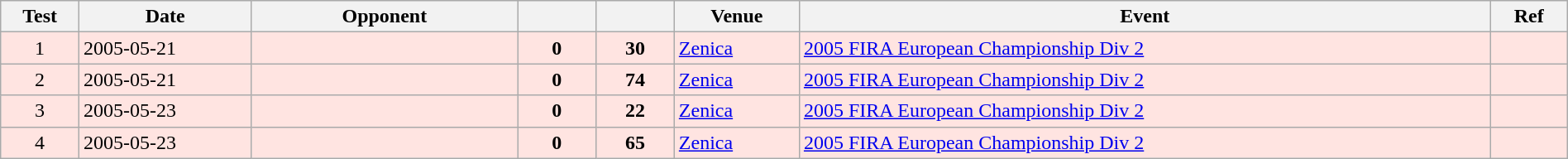<table class="wikitable sortable" style="width:100%">
<tr>
<th style="width:5%">Test</th>
<th style="width:11%">Date</th>
<th style="width:17%">Opponent</th>
<th style="width:5%"></th>
<th style="width:5%"></th>
<th>Venue</th>
<th>Event</th>
<th>Ref</th>
</tr>
<tr bgcolor="FFE4E1">
<td align=center>1</td>
<td>2005-05-21</td>
<td></td>
<td align="center"><strong>0</strong></td>
<td align="center"><strong>30</strong></td>
<td><a href='#'>Zenica</a></td>
<td><a href='#'>2005 FIRA European Championship Div 2</a></td>
<td></td>
</tr>
<tr bgcolor="FFE4E1">
<td align=center>2</td>
<td>2005-05-21</td>
<td></td>
<td align="center"><strong>0</strong></td>
<td align="center"><strong>74</strong></td>
<td><a href='#'>Zenica</a></td>
<td><a href='#'>2005 FIRA European Championship Div 2</a></td>
<td></td>
</tr>
<tr bgcolor="FFE4E1">
<td align=center>3</td>
<td>2005-05-23</td>
<td></td>
<td align="center"><strong>0</strong></td>
<td align="center"><strong>22</strong></td>
<td><a href='#'>Zenica</a></td>
<td><a href='#'>2005 FIRA European Championship Div 2</a></td>
<td></td>
</tr>
<tr bgcolor="FFE4E1">
<td align=center>4</td>
<td>2005-05-23</td>
<td></td>
<td align="center"><strong>0</strong></td>
<td align="center"><strong>65</strong></td>
<td><a href='#'>Zenica</a></td>
<td><a href='#'>2005 FIRA European Championship Div 2</a></td>
<td></td>
</tr>
</table>
